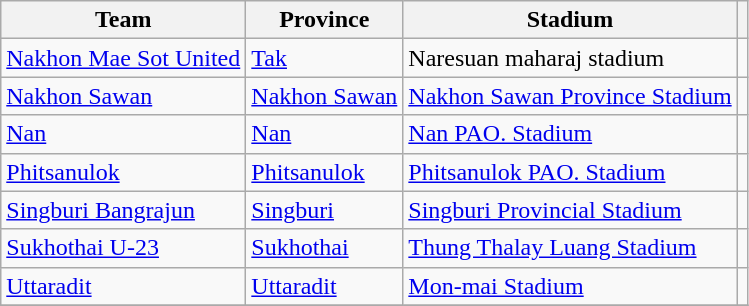<table class="wikitable sortable">
<tr>
<th>Team</th>
<th>Province</th>
<th>Stadium</th>
<th class="unsortable"></th>
</tr>
<tr>
<td><a href='#'>Nakhon Mae Sot United</a></td>
<td><a href='#'>Tak</a></td>
<td>Naresuan maharaj stadium</td>
<td></td>
</tr>
<tr>
<td><a href='#'>Nakhon Sawan</a></td>
<td><a href='#'>Nakhon Sawan</a></td>
<td><a href='#'>Nakhon Sawan Province Stadium</a></td>
<td></td>
</tr>
<tr>
<td><a href='#'>Nan</a></td>
<td><a href='#'>Nan</a></td>
<td><a href='#'>Nan PAO. Stadium</a></td>
<td></td>
</tr>
<tr>
<td><a href='#'>Phitsanulok</a></td>
<td><a href='#'>Phitsanulok</a></td>
<td><a href='#'>Phitsanulok PAO. Stadium</a></td>
<td></td>
</tr>
<tr>
<td><a href='#'>Singburi Bangrajun</a></td>
<td><a href='#'>Singburi</a></td>
<td><a href='#'>Singburi Provincial Stadium</a></td>
<td></td>
</tr>
<tr>
<td><a href='#'>Sukhothai U-23</a></td>
<td><a href='#'>Sukhothai</a></td>
<td><a href='#'>Thung Thalay Luang Stadium</a></td>
<td></td>
</tr>
<tr>
<td><a href='#'>Uttaradit</a></td>
<td><a href='#'>Uttaradit</a></td>
<td><a href='#'>Mon-mai Stadium</a></td>
<td></td>
</tr>
<tr>
</tr>
</table>
